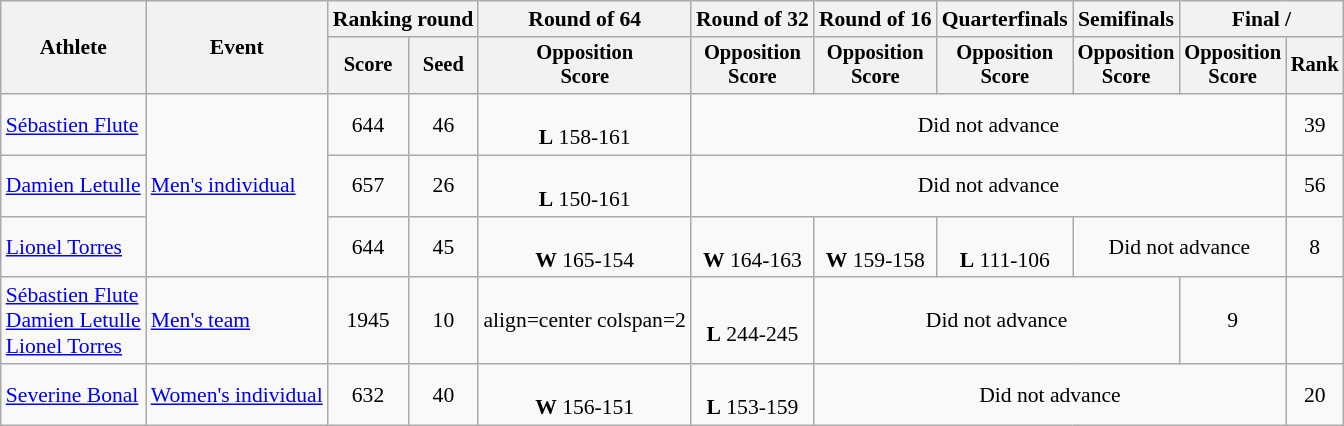<table class="wikitable" style="font-size:90%">
<tr>
<th rowspan="2">Athlete</th>
<th rowspan="2">Event</th>
<th colspan="2">Ranking round</th>
<th>Round of 64</th>
<th>Round of 32</th>
<th>Round of 16</th>
<th>Quarterfinals</th>
<th>Semifinals</th>
<th colspan="2">Final / </th>
</tr>
<tr style="font-size:95%">
<th>Score</th>
<th>Seed</th>
<th>Opposition<br>Score</th>
<th>Opposition<br>Score</th>
<th>Opposition<br>Score</th>
<th>Opposition<br>Score</th>
<th>Opposition<br>Score</th>
<th>Opposition<br>Score</th>
<th>Rank</th>
</tr>
<tr align=center>
<td align=left><a href='#'>Sébastien Flute</a></td>
<td align=left rowspan=3><a href='#'>Men's individual</a></td>
<td>644</td>
<td>46</td>
<td><br><strong>L</strong> 158-161</td>
<td colspan=5 align=center>Did not advance</td>
<td>39</td>
</tr>
<tr align=center>
<td align=left><a href='#'>Damien Letulle</a></td>
<td>657</td>
<td>26</td>
<td><br><strong>L</strong> 150-161</td>
<td colspan=5 align=center>Did not advance</td>
<td>56</td>
</tr>
<tr align=center>
<td align=left><a href='#'>Lionel Torres</a></td>
<td>644</td>
<td>45</td>
<td><br><strong>W</strong> 165-154</td>
<td><br><strong>W</strong> 164-163</td>
<td><br><strong>W</strong> 159-158</td>
<td><br><strong>L</strong> 111-106</td>
<td colspan=2>Did not advance</td>
<td>8</td>
</tr>
<tr align=center>
<td align=left><a href='#'>Sébastien Flute</a><br><a href='#'>Damien Letulle</a><br><a href='#'>Lionel Torres</a></td>
<td align=left><a href='#'>Men's team</a></td>
<td>1945</td>
<td>10</td>
<td>align=center colspan=2 </td>
<td align=center><br><strong>L</strong> 244-245</td>
<td align=center colspan=3>Did not advance</td>
<td>9</td>
</tr>
<tr align=center>
<td align=left><a href='#'>Severine Bonal</a></td>
<td align=left rowspan=3><a href='#'>Women's individual</a></td>
<td>632</td>
<td>40</td>
<td><br><strong>W</strong> 156-151</td>
<td><br><strong>L</strong> 153-159</td>
<td colspan=4 align=center>Did not advance</td>
<td>20</td>
</tr>
</table>
